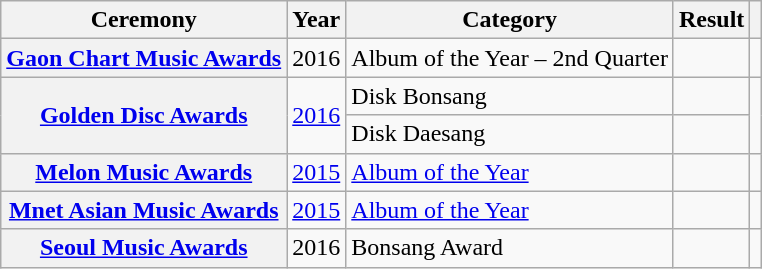<table class="wikitable plainrowheaders">
<tr>
<th scope="col">Ceremony</th>
<th scope="col">Year</th>
<th scope="col">Category</th>
<th scope="col">Result</th>
<th scope="col"></th>
</tr>
<tr>
<th scope="row"><a href='#'>Gaon Chart Music Awards</a></th>
<td>2016</td>
<td>Album of the Year – 2nd Quarter</td>
<td></td>
<td style="text-align:center"></td>
</tr>
<tr>
<th scope="row" rowspan="2"><a href='#'>Golden Disc Awards</a></th>
<td rowspan="2"><a href='#'>2016</a></td>
<td>Disk Bonsang</td>
<td></td>
<td rowspan="2" style="text-align:center"></td>
</tr>
<tr>
<td>Disk Daesang</td>
<td></td>
</tr>
<tr>
<th scope="row"><a href='#'>Melon Music Awards</a></th>
<td><a href='#'>2015</a></td>
<td><a href='#'>Album of the Year</a></td>
<td></td>
<td style="text-align:center"></td>
</tr>
<tr>
<th scope="row"><a href='#'>Mnet Asian Music Awards</a></th>
<td><a href='#'>2015</a></td>
<td><a href='#'>Album of the Year</a></td>
<td></td>
<td style="text-align:center"></td>
</tr>
<tr>
<th scope="row"><a href='#'>Seoul Music Awards</a></th>
<td>2016</td>
<td>Bonsang Award</td>
<td></td>
<td style="text-align:center"></td>
</tr>
</table>
